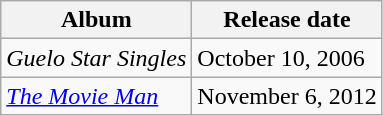<table class="wikitable">
<tr>
<th>Album</th>
<th>Release date</th>
</tr>
<tr>
<td><em>Guelo Star Singles</em></td>
<td>October 10, 2006</td>
</tr>
<tr>
<td><em><a href='#'>The Movie Man</a></em></td>
<td>November 6, 2012</td>
</tr>
</table>
